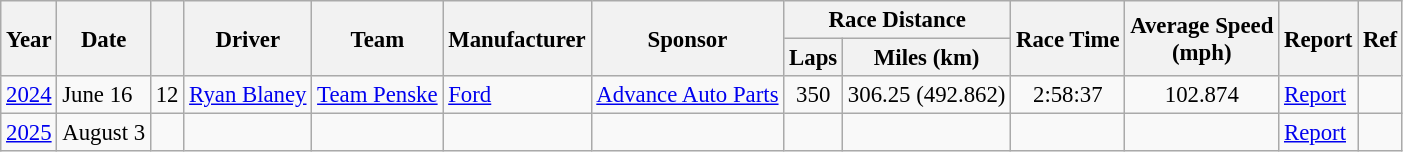<table class="wikitable" style="font-size: 95%;">
<tr>
<th rowspan="2">Year</th>
<th rowspan="2">Date</th>
<th rowspan="2"></th>
<th rowspan="2">Driver</th>
<th rowspan="2">Team</th>
<th rowspan="2">Manufacturer</th>
<th rowspan="2">Sponsor</th>
<th colspan="2">Race Distance</th>
<th rowspan="2">Race Time</th>
<th rowspan="2">Average Speed<br>(mph)</th>
<th rowspan="2">Report</th>
<th rowspan="2">Ref</th>
</tr>
<tr>
<th>Laps</th>
<th>Miles (km)</th>
</tr>
<tr>
<td><a href='#'>2024</a></td>
<td>June 16</td>
<td align="center">12</td>
<td><a href='#'>Ryan Blaney</a></td>
<td><a href='#'>Team Penske</a></td>
<td><a href='#'>Ford</a></td>
<td><a href='#'>Advance Auto Parts</a></td>
<td align="center">350</td>
<td align="center">306.25 (492.862)</td>
<td align="center">2:58:37</td>
<td align="center">102.874</td>
<td><a href='#'>Report</a></td>
<td align="center"></td>
</tr>
<tr>
<td><a href='#'>2025</a></td>
<td>August 3</td>
<td align="center"></td>
<td></td>
<td></td>
<td></td>
<td></td>
<td align="center"></td>
<td align="center"></td>
<td align="center"></td>
<td align="center"></td>
<td><a href='#'>Report</a></td>
<td align="center"></td>
</tr>
</table>
